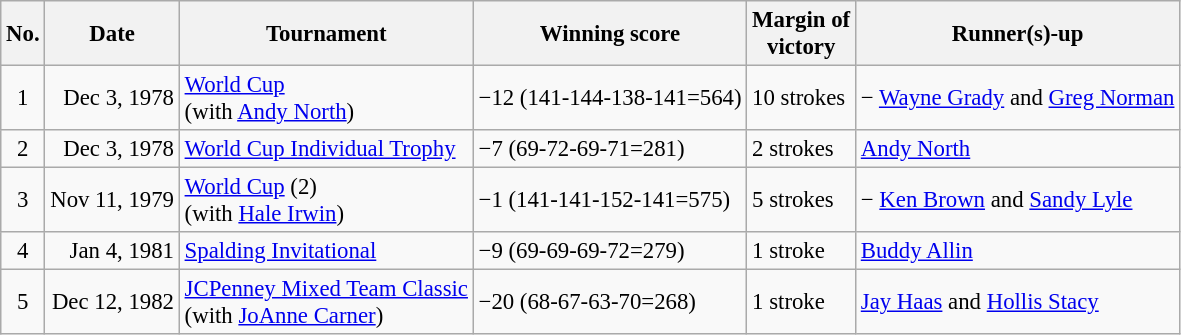<table class="wikitable" style="font-size:95%;">
<tr>
<th>No.</th>
<th>Date</th>
<th>Tournament</th>
<th>Winning score</th>
<th>Margin of<br>victory</th>
<th>Runner(s)-up</th>
</tr>
<tr>
<td align=center>1</td>
<td align=right>Dec 3, 1978</td>
<td><a href='#'>World Cup</a><br>(with  <a href='#'>Andy North</a>)</td>
<td>−12 (141-144-138-141=564)</td>
<td>10 strokes</td>
<td> − <a href='#'>Wayne Grady</a> and <a href='#'>Greg Norman</a></td>
</tr>
<tr>
<td align=center>2</td>
<td align=right>Dec 3, 1978</td>
<td><a href='#'>World Cup Individual Trophy</a></td>
<td>−7 (69-72-69-71=281)</td>
<td>2 strokes</td>
<td> <a href='#'>Andy North</a></td>
</tr>
<tr>
<td align=center>3</td>
<td align=right>Nov 11, 1979</td>
<td><a href='#'>World Cup</a> (2)<br>(with  <a href='#'>Hale Irwin</a>)</td>
<td>−1 (141-141-152-141=575)</td>
<td>5 strokes</td>
<td> − <a href='#'>Ken Brown</a> and <a href='#'>Sandy Lyle</a></td>
</tr>
<tr>
<td align=center>4</td>
<td align=right>Jan 4, 1981</td>
<td><a href='#'>Spalding Invitational</a></td>
<td>−9 (69-69-69-72=279)</td>
<td>1 stroke</td>
<td> <a href='#'>Buddy Allin</a></td>
</tr>
<tr>
<td align=center>5</td>
<td align=right>Dec 12, 1982</td>
<td><a href='#'>JCPenney Mixed Team Classic</a><br>(with  <a href='#'>JoAnne Carner</a>)</td>
<td>−20 (68-67-63-70=268)</td>
<td>1 stroke</td>
<td> <a href='#'>Jay Haas</a> and  <a href='#'>Hollis Stacy</a></td>
</tr>
</table>
